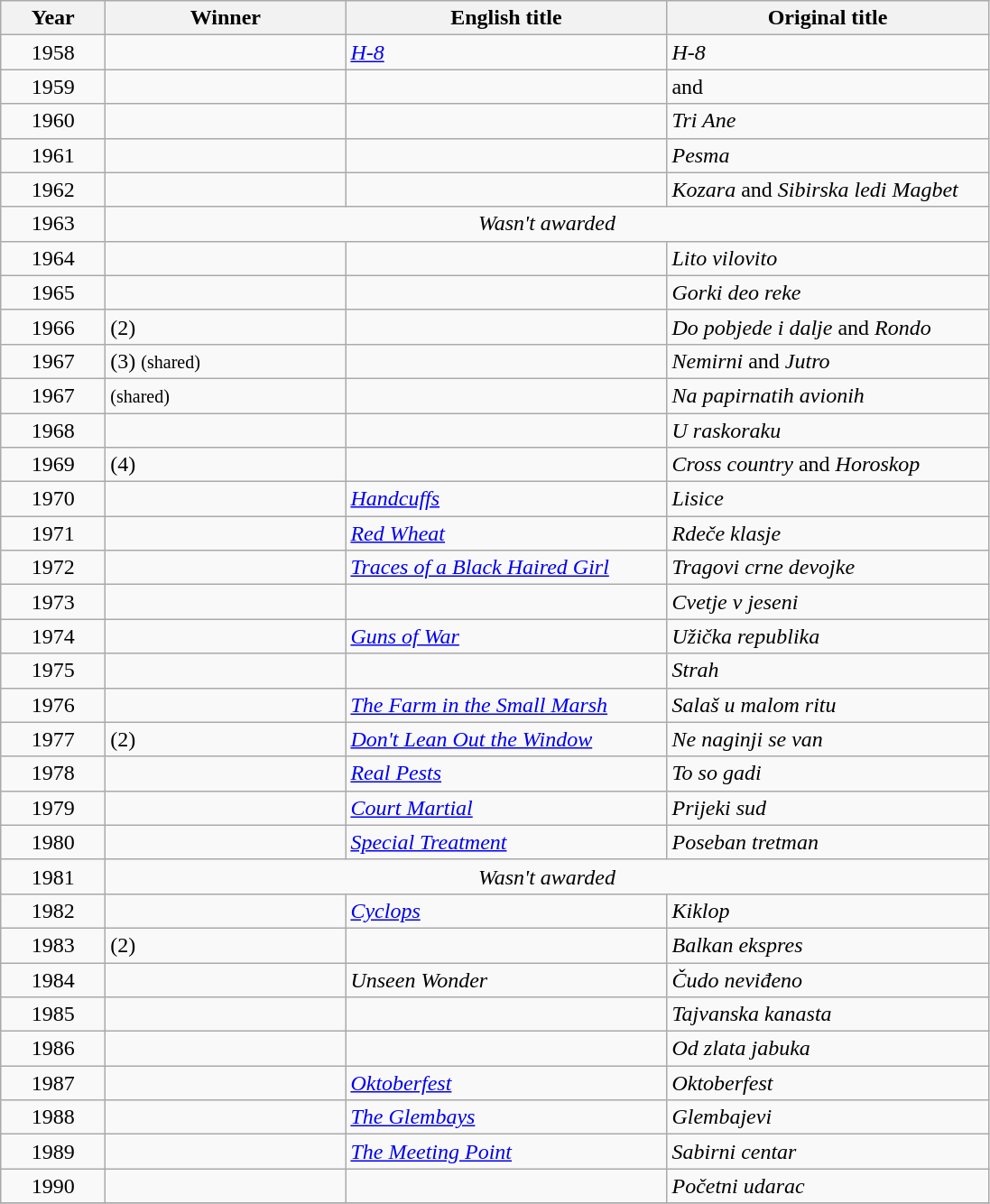<table class="wikitable sortable">
<tr>
<th width="70"><strong>Year</strong></th>
<th width="170"><strong>Winner</strong></th>
<th width="230"><strong>English title</strong></th>
<th width="230"><strong>Original title</strong></th>
</tr>
<tr>
<td style="text-align:center;">1958</td>
<td></td>
<td><em><a href='#'>H-8</a></em></td>
<td><em>H-8</em></td>
</tr>
<tr>
<td style="text-align:center;">1959</td>
<td></td>
<td></td>
<td><em></em> and <em></em></td>
</tr>
<tr>
<td style="text-align:center;">1960</td>
<td></td>
<td></td>
<td><em>Tri Ane</em></td>
</tr>
<tr>
<td style="text-align:center;">1961</td>
<td></td>
<td></td>
<td><em>Pesma</em></td>
</tr>
<tr>
<td style="text-align:center;">1962</td>
<td></td>
<td></td>
<td><em>Kozara</em> and <em>Sibirska ledi Magbet</em></td>
</tr>
<tr>
<td style="text-align:center;">1963</td>
<td colspan="3" style="text-align:center;"><em>Wasn't awarded</em></td>
</tr>
<tr>
<td style="text-align:center;">1964</td>
<td></td>
<td></td>
<td><em>Lito vilovito</em></td>
</tr>
<tr>
<td style="text-align:center;">1965</td>
<td></td>
<td></td>
<td><em>Gorki deo reke</em></td>
</tr>
<tr>
<td style="text-align:center;">1966</td>
<td> (2)</td>
<td></td>
<td><em>Do pobjede i dalje</em> and <em>Rondo</em></td>
</tr>
<tr>
<td style="text-align:center;">1967</td>
<td> (3) <small>(shared)</small></td>
<td></td>
<td><em>Nemirni</em> and <em>Jutro</em></td>
</tr>
<tr>
<td style="text-align:center;">1967</td>
<td> <small>(shared)</small></td>
<td></td>
<td><em>Na papirnatih avionih</em></td>
</tr>
<tr>
<td style="text-align:center;">1968</td>
<td></td>
<td></td>
<td><em>U raskoraku</em></td>
</tr>
<tr>
<td style="text-align:center;">1969</td>
<td> (4)</td>
<td></td>
<td><em>Cross country</em> and <em>Horoskop</em></td>
</tr>
<tr>
<td style="text-align:center;">1970</td>
<td></td>
<td><em><a href='#'>Handcuffs</a></em></td>
<td><em>Lisice</em></td>
</tr>
<tr>
<td style="text-align:center;">1971</td>
<td></td>
<td><em><a href='#'>Red Wheat</a></em></td>
<td><em>Rdeče klasje</em></td>
</tr>
<tr>
<td style="text-align:center;">1972</td>
<td></td>
<td><em><a href='#'>Traces of a Black Haired Girl</a></em></td>
<td><em>Tragovi crne devojke</em></td>
</tr>
<tr>
<td style="text-align:center;">1973</td>
<td></td>
<td></td>
<td><em>Cvetje v jeseni</em></td>
</tr>
<tr>
<td style="text-align:center;">1974</td>
<td></td>
<td><em><a href='#'>Guns of War</a></em></td>
<td><em>Užička republika</em></td>
</tr>
<tr>
<td style="text-align:center;">1975</td>
<td></td>
<td></td>
<td><em>Strah</em></td>
</tr>
<tr>
<td style="text-align:center;">1976</td>
<td></td>
<td><em><a href='#'>The Farm in the Small Marsh</a></em></td>
<td><em>Salaš u malom ritu</em></td>
</tr>
<tr>
<td style="text-align:center;">1977</td>
<td> (2)</td>
<td><em><a href='#'>Don't Lean Out the Window</a></em></td>
<td><em>Ne naginji se van</em></td>
</tr>
<tr>
<td style="text-align:center;">1978</td>
<td></td>
<td><em><a href='#'>Real Pests</a></em></td>
<td><em>To so gadi</em></td>
</tr>
<tr>
<td style="text-align:center;">1979</td>
<td></td>
<td><em><a href='#'>Court Martial</a></em></td>
<td><em>Prijeki sud </em></td>
</tr>
<tr>
<td style="text-align:center;">1980</td>
<td></td>
<td><em><a href='#'>Special Treatment</a></em></td>
<td><em>Poseban tretman</em></td>
</tr>
<tr>
<td style="text-align:center;">1981</td>
<td colspan="3" style="text-align:center;"><em>Wasn't awarded</em></td>
</tr>
<tr>
<td style="text-align:center;">1982</td>
<td></td>
<td><em><a href='#'>Cyclops</a></em></td>
<td><em>Kiklop</em></td>
</tr>
<tr>
<td style="text-align:center;">1983</td>
<td> (2)</td>
<td></td>
<td><em>Balkan ekspres</em></td>
</tr>
<tr>
<td style="text-align:center;">1984</td>
<td></td>
<td><em>Unseen Wonder</em></td>
<td><em>Čudo neviđeno</em></td>
</tr>
<tr>
<td style="text-align:center;">1985</td>
<td></td>
<td></td>
<td><em>Tajvanska kanasta</em></td>
</tr>
<tr>
<td style="text-align:center;">1986</td>
<td></td>
<td></td>
<td><em>Od zlata jabuka</em></td>
</tr>
<tr>
<td style="text-align:center;">1987</td>
<td></td>
<td><em><a href='#'>Oktoberfest</a></em></td>
<td><em>Oktoberfest</em></td>
</tr>
<tr>
<td style="text-align:center;">1988</td>
<td></td>
<td><em><a href='#'>The Glembays</a></em></td>
<td><em>Glembajevi</em></td>
</tr>
<tr>
<td style="text-align:center;">1989</td>
<td></td>
<td><em><a href='#'>The Meeting Point</a></em></td>
<td><em>Sabirni centar</em></td>
</tr>
<tr>
<td style="text-align:center;">1990</td>
<td></td>
<td></td>
<td><em>Početni udarac</em></td>
</tr>
<tr>
</tr>
</table>
